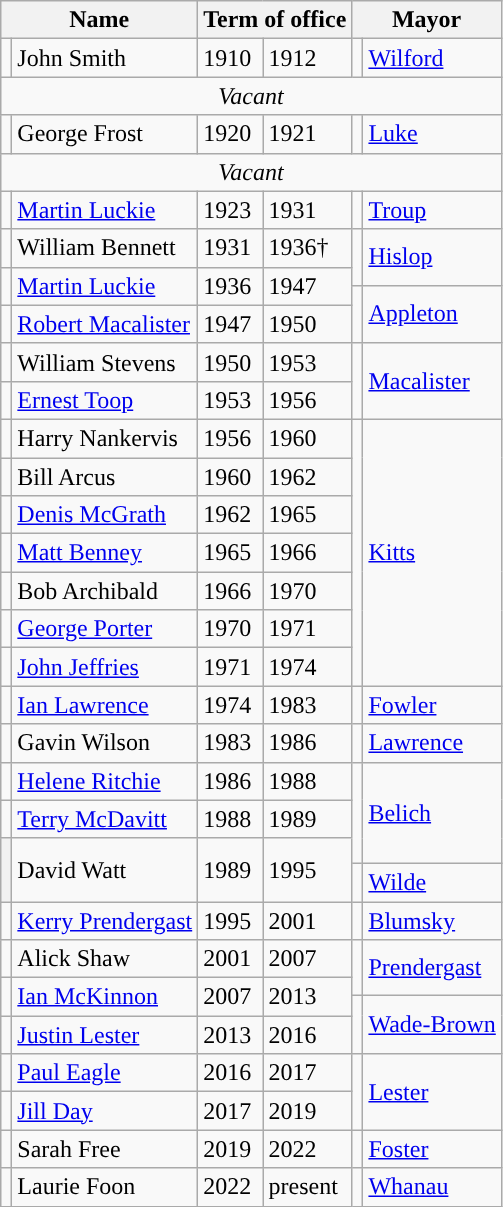<table class="wikitable">
<tr>
<th colspan=2>Name</th>
<th colspan=2>Term of office</th>
<th colspan=2>Mayor</th>
</tr>
<tr>
<td style="background:"></td>
<td>John Smith</td>
<td>1910</td>
<td>1912</td>
<td style="background:"></td>
<td><a href='#'>Wilford</a></td>
</tr>
<tr>
<td colspan="6" style="text-align:center;"><em>Vacant</em></td>
</tr>
<tr>
<td style="background:"></td>
<td>George Frost</td>
<td>1920</td>
<td>1921</td>
<td style="background:"></td>
<td><a href='#'>Luke</a></td>
</tr>
<tr>
<td colspan="6" style="text-align:center;"><em>Vacant</em></td>
</tr>
<tr>
<td style="background:"></td>
<td><a href='#'>Martin Luckie</a></td>
<td>1923</td>
<td>1931</td>
<td style="background:"></td>
<td><a href='#'>Troup</a></td>
</tr>
<tr>
<td style="background:"></td>
<td>William Bennett</td>
<td>1931</td>
<td>1936†</td>
<td rowspan=2 style="background:"></td>
<td rowspan=2><a href='#'>Hislop</a></td>
</tr>
<tr>
<td height=5 style="border-bottom:solid 0 grey; background:"></td>
<td rowspan="2"><a href='#'>Martin Luckie</a></td>
<td rowspan="2">1936</td>
<td rowspan="2">1947</td>
</tr>
<tr>
<td height=5 style="border-top:solid 0 grey; background:"></td>
<td rowspan=2 style="background:"></td>
<td rowspan=2><a href='#'>Appleton</a></td>
</tr>
<tr>
<td style="background:"></td>
<td><a href='#'>Robert Macalister</a></td>
<td>1947</td>
<td>1950</td>
</tr>
<tr>
<td style="background:"></td>
<td>William Stevens</td>
<td>1950</td>
<td>1953</td>
<td rowspan=2 style="background:"></td>
<td rowspan=2><a href='#'>Macalister</a></td>
</tr>
<tr>
<td style="background:"></td>
<td><a href='#'>Ernest Toop</a></td>
<td>1953</td>
<td>1956</td>
</tr>
<tr>
<td style="background:"></td>
<td>Harry Nankervis</td>
<td>1956</td>
<td>1960</td>
<td rowspan=7 style="background:"></td>
<td rowspan=7><a href='#'>Kitts</a></td>
</tr>
<tr>
<td style="background:"></td>
<td>Bill Arcus</td>
<td>1960</td>
<td>1962</td>
</tr>
<tr>
<td style="background:"></td>
<td><a href='#'>Denis McGrath</a></td>
<td>1962</td>
<td>1965</td>
</tr>
<tr>
<td style="background:"></td>
<td><a href='#'>Matt Benney</a></td>
<td>1965</td>
<td>1966</td>
</tr>
<tr>
<td style="background:"></td>
<td>Bob Archibald</td>
<td>1966</td>
<td>1970</td>
</tr>
<tr>
<td style="background:"></td>
<td><a href='#'>George Porter</a></td>
<td>1970</td>
<td>1971</td>
</tr>
<tr>
<td style="background:"></td>
<td><a href='#'>John Jeffries</a></td>
<td>1971</td>
<td>1974</td>
</tr>
<tr>
<td style="background:"></td>
<td><a href='#'>Ian Lawrence</a></td>
<td>1974</td>
<td>1983</td>
<td style="background:"></td>
<td><a href='#'>Fowler</a></td>
</tr>
<tr>
<td style="background:"></td>
<td>Gavin Wilson</td>
<td>1983</td>
<td>1986</td>
<td style="background:"></td>
<td><a href='#'>Lawrence</a></td>
</tr>
<tr>
<td style="background:"></td>
<td><a href='#'>Helene Ritchie</a></td>
<td>1986</td>
<td>1988</td>
<td rowspan=2 style="border-bottom:solid 0 grey; background:"></td>
<td rowspan=3><a href='#'>Belich</a></td>
</tr>
<tr>
<td style="background:"></td>
<td><a href='#'>Terry McDavitt</a></td>
<td>1988</td>
<td>1989</td>
</tr>
<tr>
<th rowspan="2" style="background:"></th>
<td rowspan="2">David Watt</td>
<td rowspan="2">1989</td>
<td rowspan="2">1995</td>
<td height=10 style="border-top:solid 0 grey; background:"></td>
</tr>
<tr>
<td style="background:"></td>
<td><a href='#'>Wilde</a></td>
</tr>
<tr>
<td style="background:"></td>
<td><a href='#'>Kerry Prendergast</a></td>
<td>1995</td>
<td>2001</td>
<td style="background:"></td>
<td><a href='#'>Blumsky</a></td>
</tr>
<tr>
<td style="background:"></td>
<td>Alick Shaw</td>
<td>2001</td>
<td>2007</td>
<td rowspan=2 style="background:"></td>
<td rowspan=2><a href='#'>Prendergast</a></td>
</tr>
<tr>
<td height=5 style="border-bottom:solid 0 grey; background:"></td>
<td rowspan="2"><a href='#'>Ian McKinnon</a></td>
<td rowspan="2">2007</td>
<td rowspan="2">2013</td>
</tr>
<tr>
<td height=5 style="border-top:solid 0 grey; background:"></td>
<td rowspan=2 style="background:"></td>
<td rowspan=2><a href='#'>Wade-Brown</a></td>
</tr>
<tr>
<td style="background:"></td>
<td><a href='#'>Justin Lester</a></td>
<td>2013</td>
<td>2016</td>
</tr>
<tr>
<td style="background:"></td>
<td><a href='#'>Paul Eagle</a></td>
<td>2016</td>
<td>2017</td>
<td rowspan=2 style="background:"></td>
<td rowspan=2><a href='#'>Lester</a></td>
</tr>
<tr>
<td style="background:"></td>
<td><a href='#'>Jill Day</a></td>
<td>2017</td>
<td>2019</td>
</tr>
<tr>
<td style="background:"></td>
<td>Sarah Free</td>
<td>2019</td>
<td>2022</td>
<td style="background:"></td>
<td><a href='#'>Foster</a></td>
</tr>
<tr>
<td style="background:"></td>
<td>Laurie Foon</td>
<td>2022</td>
<td>present</td>
<td style="background:"></td>
<td><a href='#'>Whanau</a></td>
</tr>
</table>
